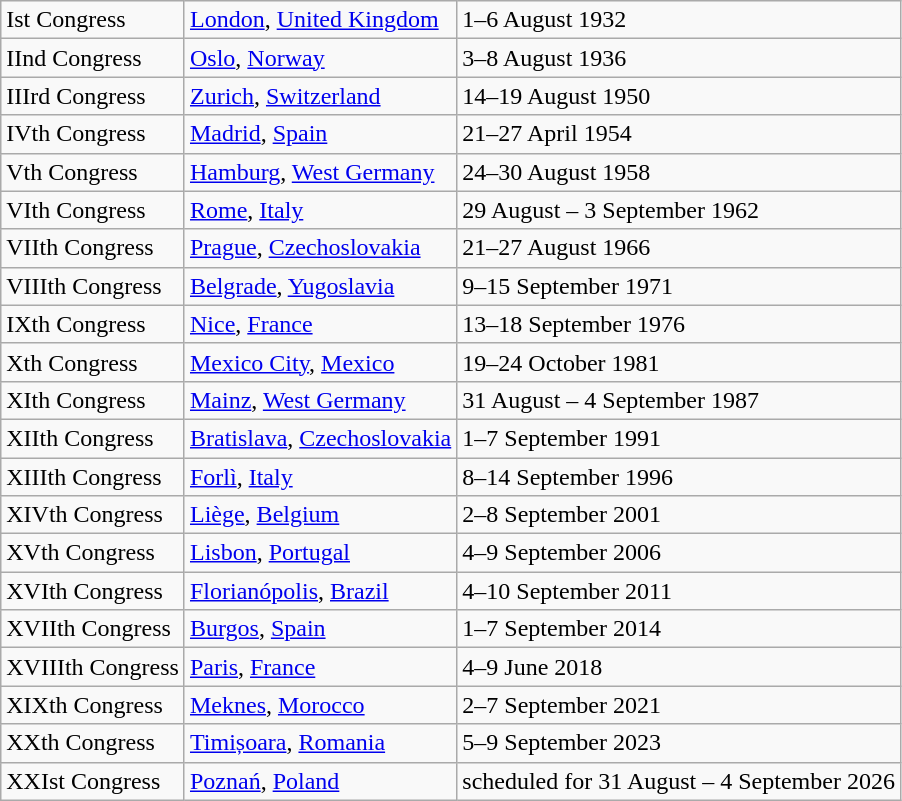<table class="wikitable">
<tr>
<td>Ist Congress</td>
<td><a href='#'>London</a>, <a href='#'>United Kingdom</a></td>
<td>1–6 August 1932</td>
</tr>
<tr>
<td>IInd Congress</td>
<td><a href='#'>Oslo</a>, <a href='#'>Norway</a></td>
<td>3–8 August 1936</td>
</tr>
<tr>
<td>IIIrd Congress</td>
<td><a href='#'>Zurich</a>, <a href='#'>Switzerland</a></td>
<td>14–19 August 1950</td>
</tr>
<tr>
<td>IVth Congress</td>
<td><a href='#'>Madrid</a>, <a href='#'>Spain</a></td>
<td>21–27 April 1954</td>
</tr>
<tr>
<td>Vth Congress</td>
<td><a href='#'>Hamburg</a>, <a href='#'>West Germany</a></td>
<td>24–30 August 1958</td>
</tr>
<tr>
<td>VIth Congress</td>
<td><a href='#'>Rome</a>, <a href='#'>Italy</a></td>
<td>29 August – 3 September 1962</td>
</tr>
<tr>
<td>VIIth Congress</td>
<td><a href='#'>Prague</a>, <a href='#'>Czechoslovakia</a></td>
<td>21–27 August 1966</td>
</tr>
<tr>
<td>VIIIth Congress</td>
<td><a href='#'>Belgrade</a>, <a href='#'>Yugoslavia</a></td>
<td>9–15 September 1971</td>
</tr>
<tr>
<td>IXth Congress</td>
<td><a href='#'>Nice</a>, <a href='#'>France</a></td>
<td>13–18 September 1976</td>
</tr>
<tr>
<td>Xth Congress</td>
<td><a href='#'>Mexico City</a>, <a href='#'>Mexico</a></td>
<td>19–24 October 1981</td>
</tr>
<tr>
<td>XIth Congress</td>
<td><a href='#'>Mainz</a>, <a href='#'>West Germany</a></td>
<td>31 August – 4 September 1987</td>
</tr>
<tr>
<td>XIIth Congress</td>
<td><a href='#'>Bratislava</a>, <a href='#'>Czechoslovakia</a></td>
<td>1–7 September 1991</td>
</tr>
<tr>
<td>XIIIth Congress</td>
<td><a href='#'>Forlì</a>, <a href='#'>Italy</a></td>
<td>8–14 September 1996</td>
</tr>
<tr>
<td>XIVth Congress</td>
<td><a href='#'>Liège</a>, <a href='#'>Belgium</a></td>
<td>2–8 September 2001</td>
</tr>
<tr>
<td>XVth Congress</td>
<td><a href='#'>Lisbon</a>, <a href='#'>Portugal</a></td>
<td>4–9 September 2006</td>
</tr>
<tr>
<td>XVIth Congress</td>
<td><a href='#'>Florianópolis</a>, <a href='#'>Brazil</a></td>
<td>4–10 September 2011</td>
</tr>
<tr>
<td>XVIIth Congress</td>
<td><a href='#'>Burgos</a>, <a href='#'>Spain</a></td>
<td>1–7 September 2014</td>
</tr>
<tr>
<td>XVIIIth Congress</td>
<td><a href='#'>Paris</a>, <a href='#'>France</a></td>
<td>4–9 June 2018</td>
</tr>
<tr>
<td>XIXth Congress</td>
<td><a href='#'>Meknes</a>, <a href='#'>Morocco</a></td>
<td>2–7 September 2021</td>
</tr>
<tr>
<td>XXth Congress</td>
<td><a href='#'>Timișoara</a>, <a href='#'>Romania</a></td>
<td>5–9 September 2023</td>
</tr>
<tr>
<td>XXIst Congress</td>
<td><a href='#'>Poznań</a>, <a href='#'>Poland</a></td>
<td>scheduled for 31 August – 4 September 2026</td>
</tr>
</table>
